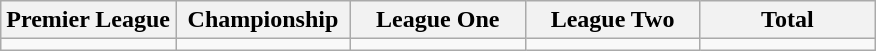<table class="wikitable">
<tr>
<th width="20%">Premier League</th>
<th width="20%">Championship</th>
<th width="20%">League One</th>
<th width="20%">League Two</th>
<th width="20%">Total</th>
</tr>
<tr>
<td></td>
<td></td>
<td></td>
<td></td>
<td></td>
</tr>
</table>
